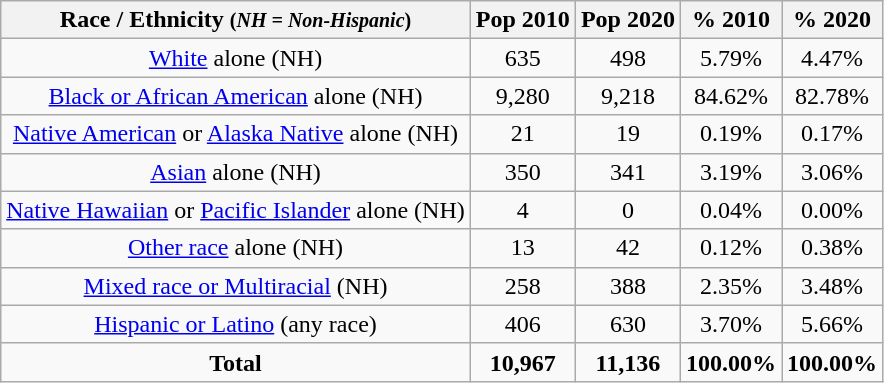<table class="wikitable" style="text-align:center;">
<tr>
<th>Race / Ethnicity <small>(<em>NH = Non-Hispanic</em>)</small></th>
<th>Pop 2010</th>
<th>Pop 2020</th>
<th>% 2010</th>
<th>% 2020</th>
</tr>
<tr>
<td><a href='#'>White</a> alone (NH)</td>
<td>635</td>
<td>498</td>
<td>5.79%</td>
<td>4.47%</td>
</tr>
<tr>
<td><a href='#'>Black or African American</a> alone (NH)</td>
<td>9,280</td>
<td>9,218</td>
<td>84.62%</td>
<td>82.78%</td>
</tr>
<tr>
<td><a href='#'>Native American</a> or <a href='#'>Alaska Native</a> alone (NH)</td>
<td>21</td>
<td>19</td>
<td>0.19%</td>
<td>0.17%</td>
</tr>
<tr>
<td><a href='#'>Asian</a> alone (NH)</td>
<td>350</td>
<td>341</td>
<td>3.19%</td>
<td>3.06%</td>
</tr>
<tr>
<td><a href='#'>Native Hawaiian</a> or <a href='#'>Pacific Islander</a> alone (NH)</td>
<td>4</td>
<td>0</td>
<td>0.04%</td>
<td>0.00%</td>
</tr>
<tr>
<td><a href='#'>Other race</a> alone (NH)</td>
<td>13</td>
<td>42</td>
<td>0.12%</td>
<td>0.38%</td>
</tr>
<tr>
<td><a href='#'>Mixed race or Multiracial</a> (NH)</td>
<td>258</td>
<td>388</td>
<td>2.35%</td>
<td>3.48%</td>
</tr>
<tr>
<td><a href='#'>Hispanic or Latino</a> (any race)</td>
<td>406</td>
<td>630</td>
<td>3.70%</td>
<td>5.66%</td>
</tr>
<tr>
<td><strong>Total</strong></td>
<td><strong>10,967</strong></td>
<td><strong>11,136</strong></td>
<td><strong>100.00%</strong></td>
<td><strong>100.00%</strong></td>
</tr>
</table>
